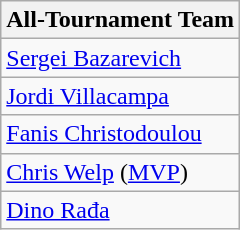<table class="wikitable sortable" style="text-align:left">
<tr>
<th>All-Tournament Team</th>
</tr>
<tr>
<td> <a href='#'>Sergei Bazarevich</a></td>
</tr>
<tr>
<td> <a href='#'>Jordi Villacampa</a></td>
</tr>
<tr>
<td> <a href='#'>Fanis Christodoulou</a></td>
</tr>
<tr>
<td> <a href='#'>Chris Welp</a> (<a href='#'>MVP</a>)</td>
</tr>
<tr>
<td> <a href='#'>Dino Rađa</a></td>
</tr>
</table>
